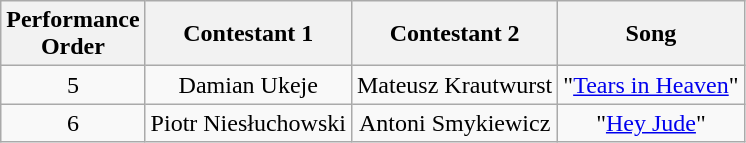<table class="wikitable sortable" style="text-align: center; width: auto;">
<tr class="hintergrundfarbe5">
<th>Performance <br>Order</th>
<th>Contestant 1</th>
<th>Contestant 2</th>
<th>Song</th>
</tr>
<tr>
<td>5</td>
<td>Damian Ukeje</td>
<td>Mateusz Krautwurst</td>
<td>"<a href='#'>Tears in Heaven</a>"</td>
</tr>
<tr>
<td>6</td>
<td>Piotr Niesłuchowski</td>
<td>Antoni Smykiewicz</td>
<td>"<a href='#'>Hey Jude</a>"</td>
</tr>
</table>
